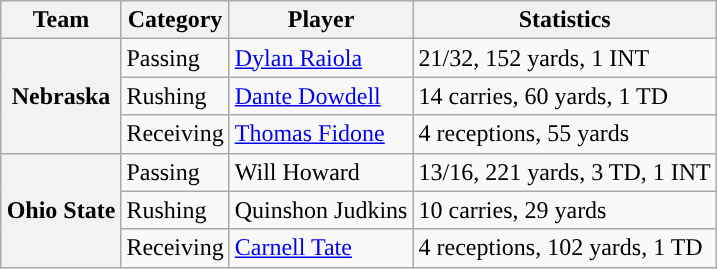<table class="wikitable" style="float:right">
<tr>
<th>Team</th>
<th>Category</th>
<th>Player</th>
<th>Statistics</th>
</tr>
<tr>
<th rowspan=3>Nebraska</th>
<td>Passing</td>
<td><a href='#'>Dylan Raiola</a></td>
<td>21/32, 152 yards, 1 INT</td>
</tr>
<tr>
<td>Rushing</td>
<td><a href='#'>Dante Dowdell</a></td>
<td>14 carries, 60 yards, 1 TD</td>
</tr>
<tr>
<td>Receiving</td>
<td><a href='#'>Thomas Fidone</a></td>
<td>4 receptions, 55 yards</td>
</tr>
<tr>
<th rowspan=3>Ohio State</th>
<td>Passing</td>
<td>Will Howard</td>
<td>13/16, 221 yards, 3 TD, 1 INT</td>
</tr>
<tr>
<td>Rushing</td>
<td>Quinshon Judkins</td>
<td>10 carries, 29 yards</td>
</tr>
<tr>
<td>Receiving</td>
<td><a href='#'>Carnell Tate</a></td>
<td>4 receptions, 102 yards, 1 TD</td>
</tr>
</table>
